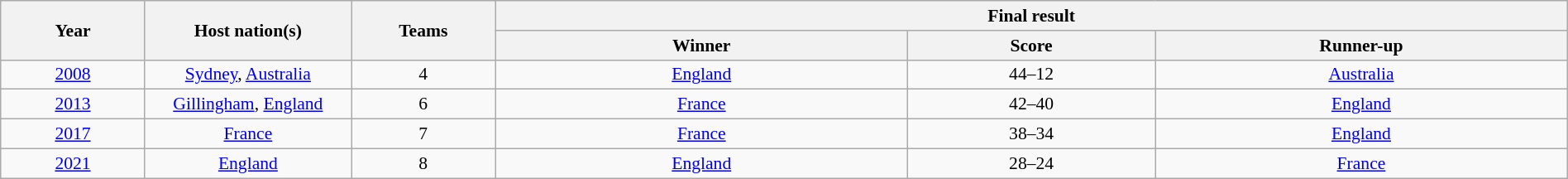<table class="wikitable" style="font-size:90%; width: 100%; text-align: center;">
<tr>
<th rowspan=2 width=7%>Year</th>
<th rowspan=2 width=10%>Host nation(s)</th>
<th rowspan=2 width=7%>Teams</th>
<th colspan=3>Final result</th>
</tr>
<tr>
<th width=20%>Winner</th>
<th width=12%>Score</th>
<th width=20%>Runner-up</th>
</tr>
<tr>
<td><a href='#'>2008</a></td>
<td><a href='#'>Sydney</a>, <a href='#'>Australia</a></td>
<td>4</td>
<td> <a href='#'>England</a></td>
<td>44–12</td>
<td> <a href='#'>Australia</a></td>
</tr>
<tr>
<td><a href='#'>2013</a></td>
<td><a href='#'>Gillingham</a>, <a href='#'>England</a></td>
<td>6</td>
<td> <a href='#'>France</a></td>
<td>42–40</td>
<td> <a href='#'>England</a></td>
</tr>
<tr>
<td><a href='#'>2017</a></td>
<td><a href='#'>France</a></td>
<td>7</td>
<td> <a href='#'>France</a></td>
<td>38–34</td>
<td> <a href='#'>England</a></td>
</tr>
<tr>
<td><a href='#'>2021</a></td>
<td><a href='#'>England</a></td>
<td>8</td>
<td> <a href='#'>England</a></td>
<td>28–24</td>
<td> <a href='#'>France</a></td>
</tr>
</table>
